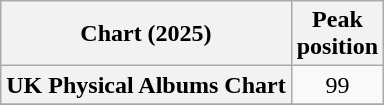<table class="wikitable plainrowheaders sortable" style="text-align:center;">
<tr>
<th scope="col">Chart (2025)</th>
<th scope="col">Peak<br>position</th>
</tr>
<tr>
<th scope="row">UK Physical Albums Chart</th>
<td>99</td>
</tr>
<tr>
</tr>
</table>
